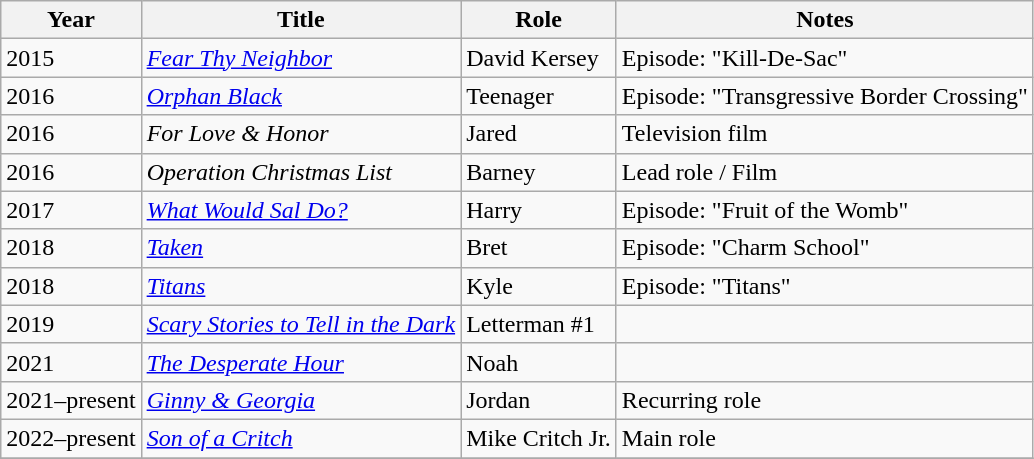<table class="wikitable sortable">
<tr>
<th>Year</th>
<th>Title</th>
<th>Role</th>
<th class="unsortable">Notes</th>
</tr>
<tr>
<td>2015</td>
<td><em><a href='#'>Fear Thy Neighbor</a></em></td>
<td>David Kersey</td>
<td>Episode: "Kill-De-Sac"</td>
</tr>
<tr>
<td>2016</td>
<td><em><a href='#'>Orphan Black</a></em></td>
<td>Teenager</td>
<td>Episode: "Transgressive Border Crossing"</td>
</tr>
<tr>
<td>2016</td>
<td><em>For Love & Honor</em></td>
<td>Jared</td>
<td>Television film</td>
</tr>
<tr>
<td>2016</td>
<td><em>Operation Christmas List</em></td>
<td>Barney</td>
<td>Lead role / Film</td>
</tr>
<tr>
<td>2017</td>
<td><em><a href='#'>What Would Sal Do?</a></em></td>
<td>Harry</td>
<td>Episode: "Fruit of the Womb"</td>
</tr>
<tr>
<td>2018</td>
<td><em><a href='#'>Taken</a></em></td>
<td>Bret</td>
<td>Episode: "Charm School"</td>
</tr>
<tr>
<td>2018</td>
<td><em><a href='#'>Titans</a></em></td>
<td>Kyle</td>
<td>Episode: "Titans"</td>
</tr>
<tr>
<td>2019</td>
<td><em><a href='#'>Scary Stories to Tell in the Dark</a></em></td>
<td>Letterman #1</td>
<td></td>
</tr>
<tr>
<td>2021</td>
<td data-sort-value="Desperate Hour, The"><em><a href='#'>The Desperate Hour</a></em></td>
<td>Noah</td>
<td></td>
</tr>
<tr>
<td>2021–present</td>
<td><em><a href='#'>Ginny & Georgia</a></em></td>
<td>Jordan</td>
<td>Recurring role</td>
</tr>
<tr>
<td>2022–present</td>
<td><em><a href='#'>Son of a Critch</a></em></td>
<td>Mike Critch Jr.</td>
<td>Main role</td>
</tr>
<tr>
</tr>
</table>
